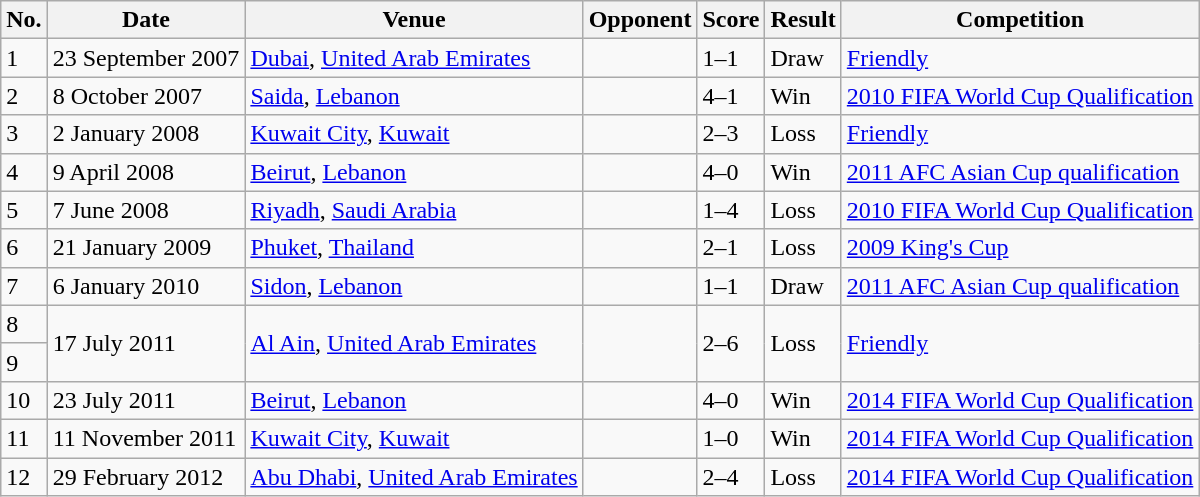<table class="wikitable sortable">
<tr>
<th>No.</th>
<th>Date</th>
<th>Venue</th>
<th>Opponent</th>
<th>Score</th>
<th>Result</th>
<th>Competition</th>
</tr>
<tr>
<td>1</td>
<td>23 September 2007</td>
<td><a href='#'>Dubai</a>, <a href='#'>United Arab Emirates</a></td>
<td></td>
<td>1–1</td>
<td>Draw</td>
<td><a href='#'>Friendly</a></td>
</tr>
<tr>
<td>2</td>
<td>8 October 2007</td>
<td><a href='#'>Saida</a>, <a href='#'>Lebanon</a></td>
<td></td>
<td>4–1</td>
<td>Win</td>
<td><a href='#'>2010 FIFA World Cup Qualification</a></td>
</tr>
<tr>
<td>3</td>
<td>2 January 2008</td>
<td><a href='#'>Kuwait City</a>, <a href='#'>Kuwait</a></td>
<td></td>
<td>2–3</td>
<td>Loss</td>
<td><a href='#'>Friendly</a></td>
</tr>
<tr>
<td>4</td>
<td>9 April 2008</td>
<td><a href='#'>Beirut</a>, <a href='#'>Lebanon</a></td>
<td></td>
<td>4–0</td>
<td>Win</td>
<td><a href='#'>2011 AFC Asian Cup qualification</a></td>
</tr>
<tr>
<td>5</td>
<td>7 June 2008</td>
<td><a href='#'>Riyadh</a>, <a href='#'>Saudi Arabia</a></td>
<td></td>
<td>1–4</td>
<td>Loss</td>
<td><a href='#'>2010 FIFA World Cup Qualification</a></td>
</tr>
<tr>
<td>6</td>
<td>21 January 2009</td>
<td><a href='#'>Phuket</a>, <a href='#'>Thailand</a></td>
<td></td>
<td>2–1</td>
<td>Loss</td>
<td><a href='#'>2009 King's Cup</a></td>
</tr>
<tr>
<td>7</td>
<td>6 January 2010</td>
<td><a href='#'>Sidon</a>, <a href='#'>Lebanon</a></td>
<td></td>
<td>1–1</td>
<td>Draw</td>
<td><a href='#'>2011 AFC Asian Cup qualification</a></td>
</tr>
<tr>
<td>8</td>
<td rowspan="2">17 July 2011</td>
<td rowspan="2"><a href='#'>Al Ain</a>, <a href='#'>United Arab Emirates</a></td>
<td rowspan="2"></td>
<td rowspan="2">2–6</td>
<td rowspan="2">Loss</td>
<td rowspan="2"><a href='#'>Friendly</a></td>
</tr>
<tr>
<td>9</td>
</tr>
<tr>
<td>10</td>
<td>23 July 2011</td>
<td><a href='#'>Beirut</a>, <a href='#'>Lebanon</a></td>
<td></td>
<td>4–0</td>
<td>Win</td>
<td><a href='#'>2014 FIFA World Cup Qualification</a></td>
</tr>
<tr>
<td>11</td>
<td>11 November 2011</td>
<td><a href='#'>Kuwait City</a>, <a href='#'>Kuwait</a></td>
<td></td>
<td>1–0</td>
<td>Win</td>
<td><a href='#'>2014 FIFA World Cup Qualification</a></td>
</tr>
<tr>
<td>12</td>
<td>29 February 2012</td>
<td><a href='#'>Abu Dhabi</a>, <a href='#'>United Arab Emirates</a></td>
<td></td>
<td>2–4</td>
<td>Loss</td>
<td><a href='#'>2014 FIFA World Cup Qualification</a></td>
</tr>
</table>
